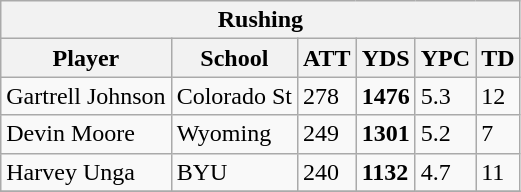<table class="wikitable">
<tr>
<th colspan="6" align="center">Rushing</th>
</tr>
<tr>
<th>Player</th>
<th>School</th>
<th>ATT</th>
<th>YDS</th>
<th>YPC</th>
<th>TD</th>
</tr>
<tr>
<td>Gartrell Johnson</td>
<td>Colorado St</td>
<td>278</td>
<td><strong>1476</strong></td>
<td>5.3</td>
<td>12</td>
</tr>
<tr>
<td>Devin Moore</td>
<td>Wyoming</td>
<td>249</td>
<td><strong>1301</strong></td>
<td>5.2</td>
<td>7</td>
</tr>
<tr>
<td>Harvey Unga</td>
<td>BYU</td>
<td>240</td>
<td><strong>1132</strong></td>
<td>4.7</td>
<td>11</td>
</tr>
<tr>
</tr>
</table>
